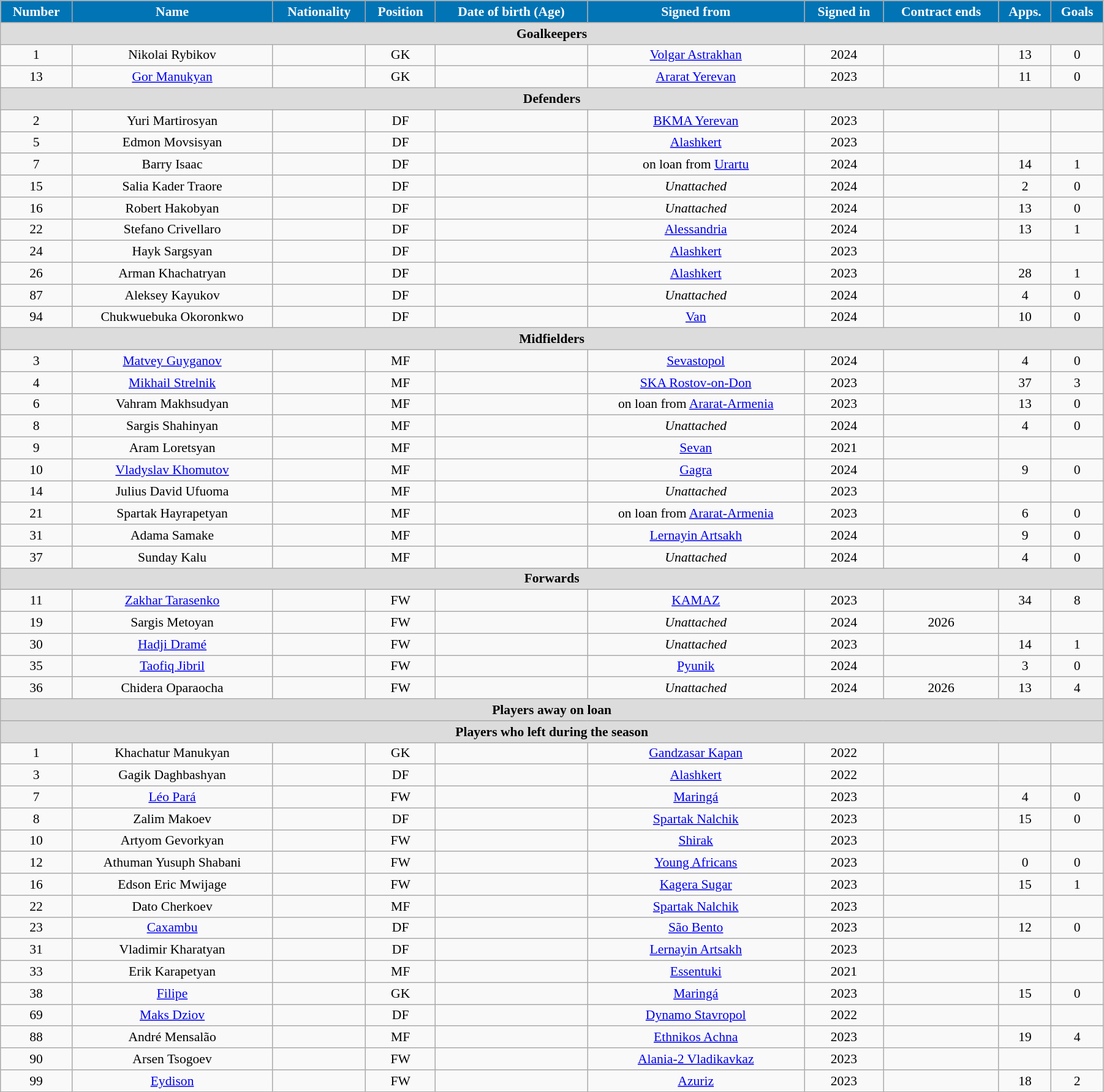<table class="wikitable"  style="text-align:center; font-size:90%; width:95%;">
<tr>
<th style="background:#0174B5; color:#FFFFFF; text-align:center;">Number</th>
<th style="background:#0174B5; color:#FFFFFF; text-align:center;">Name</th>
<th style="background:#0174B5; color:#FFFFFF; text-align:center;">Nationality</th>
<th style="background:#0174B5; color:#FFFFFF; text-align:center;">Position</th>
<th style="background:#0174B5; color:#FFFFFF; text-align:center;">Date of birth (Age)</th>
<th style="background:#0174B5; color:#FFFFFF; text-align:center;">Signed from</th>
<th style="background:#0174B5; color:#FFFFFF; text-align:center;">Signed in</th>
<th style="background:#0174B5; color:#FFFFFF; text-align:center;">Contract ends</th>
<th style="background:#0174B5; color:#FFFFFF; text-align:center;">Apps.</th>
<th style="background:#0174B5; color:#FFFFFF; text-align:center;">Goals</th>
</tr>
<tr>
<th colspan="11"  style="background:#dcdcdc; text-align:center;">Goalkeepers</th>
</tr>
<tr>
<td>1</td>
<td>Nikolai Rybikov</td>
<td></td>
<td>GK</td>
<td></td>
<td><a href='#'>Volgar Astrakhan</a></td>
<td>2024</td>
<td></td>
<td>13</td>
<td>0</td>
</tr>
<tr>
<td>13</td>
<td><a href='#'>Gor Manukyan</a></td>
<td></td>
<td>GK</td>
<td></td>
<td><a href='#'>Ararat Yerevan</a></td>
<td>2023</td>
<td></td>
<td>11</td>
<td>0</td>
</tr>
<tr>
<th colspan="11"  style="background:#dcdcdc; text-align:center;">Defenders</th>
</tr>
<tr>
<td>2</td>
<td>Yuri Martirosyan</td>
<td></td>
<td>DF</td>
<td></td>
<td><a href='#'>BKMA Yerevan</a></td>
<td>2023</td>
<td></td>
<td></td>
<td></td>
</tr>
<tr>
<td>5</td>
<td>Edmon Movsisyan</td>
<td></td>
<td>DF</td>
<td></td>
<td><a href='#'>Alashkert</a></td>
<td>2023</td>
<td></td>
<td></td>
<td></td>
</tr>
<tr>
<td>7</td>
<td>Barry Isaac</td>
<td></td>
<td>DF</td>
<td></td>
<td>on loan from <a href='#'>Urartu</a></td>
<td>2024</td>
<td></td>
<td>14</td>
<td>1</td>
</tr>
<tr>
<td>15</td>
<td>Salia Kader Traore</td>
<td></td>
<td>DF</td>
<td></td>
<td><em>Unattached</em></td>
<td>2024</td>
<td></td>
<td>2</td>
<td>0</td>
</tr>
<tr>
<td>16</td>
<td>Robert Hakobyan</td>
<td></td>
<td>DF</td>
<td></td>
<td><em>Unattached</em></td>
<td>2024</td>
<td></td>
<td>13</td>
<td>0</td>
</tr>
<tr>
<td>22</td>
<td>Stefano Crivellaro</td>
<td></td>
<td>DF</td>
<td></td>
<td><a href='#'>Alessandria</a></td>
<td>2024</td>
<td></td>
<td>13</td>
<td>1</td>
</tr>
<tr>
<td>24</td>
<td>Hayk Sargsyan</td>
<td></td>
<td>DF</td>
<td></td>
<td><a href='#'>Alashkert</a></td>
<td>2023</td>
<td></td>
<td></td>
<td></td>
</tr>
<tr>
<td>26</td>
<td>Arman Khachatryan</td>
<td></td>
<td>DF</td>
<td></td>
<td><a href='#'>Alashkert</a></td>
<td>2023</td>
<td></td>
<td>28</td>
<td>1</td>
</tr>
<tr>
<td>87</td>
<td>Aleksey Kayukov</td>
<td></td>
<td>DF</td>
<td></td>
<td><em>Unattached</em></td>
<td>2024</td>
<td></td>
<td>4</td>
<td>0</td>
</tr>
<tr>
<td>94</td>
<td>Chukwuebuka Okoronkwo</td>
<td></td>
<td>DF</td>
<td></td>
<td><a href='#'>Van</a></td>
<td>2024</td>
<td></td>
<td>10</td>
<td>0</td>
</tr>
<tr>
<th colspan="11"  style="background:#dcdcdc; text-align:center;">Midfielders</th>
</tr>
<tr>
<td>3</td>
<td><a href='#'>Matvey Guyganov</a></td>
<td></td>
<td>MF</td>
<td></td>
<td><a href='#'>Sevastopol</a></td>
<td>2024</td>
<td></td>
<td>4</td>
<td>0</td>
</tr>
<tr>
<td>4</td>
<td><a href='#'>Mikhail Strelnik</a></td>
<td></td>
<td>MF</td>
<td></td>
<td><a href='#'>SKA Rostov-on-Don</a></td>
<td>2023</td>
<td></td>
<td>37</td>
<td>3</td>
</tr>
<tr>
<td>6</td>
<td>Vahram Makhsudyan</td>
<td></td>
<td>MF</td>
<td></td>
<td>on loan from <a href='#'>Ararat-Armenia</a></td>
<td>2023</td>
<td></td>
<td>13</td>
<td>0</td>
</tr>
<tr>
<td>8</td>
<td>Sargis Shahinyan</td>
<td></td>
<td>MF</td>
<td></td>
<td><em>Unattached</em></td>
<td>2024</td>
<td></td>
<td>4</td>
<td>0</td>
</tr>
<tr>
<td>9</td>
<td>Aram Loretsyan</td>
<td></td>
<td>MF</td>
<td></td>
<td><a href='#'>Sevan</a></td>
<td>2021</td>
<td></td>
<td></td>
<td></td>
</tr>
<tr>
<td>10</td>
<td><a href='#'>Vladyslav Khomutov</a></td>
<td></td>
<td>MF</td>
<td></td>
<td><a href='#'>Gagra</a></td>
<td>2024</td>
<td></td>
<td>9</td>
<td>0</td>
</tr>
<tr>
<td>14</td>
<td>Julius David Ufuoma</td>
<td></td>
<td>MF</td>
<td></td>
<td><em>Unattached</em></td>
<td>2023</td>
<td></td>
<td></td>
<td></td>
</tr>
<tr>
<td>21</td>
<td>Spartak Hayrapetyan</td>
<td></td>
<td>MF</td>
<td></td>
<td>on loan from <a href='#'>Ararat-Armenia</a></td>
<td>2023</td>
<td></td>
<td>6</td>
<td>0</td>
</tr>
<tr>
<td>31</td>
<td>Adama Samake</td>
<td></td>
<td>MF</td>
<td></td>
<td><a href='#'>Lernayin Artsakh</a></td>
<td>2024</td>
<td></td>
<td>9</td>
<td>0</td>
</tr>
<tr>
<td>37</td>
<td>Sunday Kalu</td>
<td></td>
<td>MF</td>
<td></td>
<td><em>Unattached</em></td>
<td>2024</td>
<td></td>
<td>4</td>
<td>0</td>
</tr>
<tr>
<th colspan="11"  style="background:#dcdcdc; text-align:center;">Forwards</th>
</tr>
<tr>
<td>11</td>
<td><a href='#'>Zakhar Tarasenko</a></td>
<td></td>
<td>FW</td>
<td></td>
<td><a href='#'>KAMAZ</a></td>
<td>2023</td>
<td></td>
<td>34</td>
<td>8</td>
</tr>
<tr>
<td>19</td>
<td>Sargis Metoyan</td>
<td></td>
<td>FW</td>
<td></td>
<td><em>Unattached</em></td>
<td>2024</td>
<td>2026</td>
<td></td>
<td></td>
</tr>
<tr>
<td>30</td>
<td><a href='#'>Hadji Dramé</a></td>
<td></td>
<td>FW</td>
<td></td>
<td><em>Unattached</em></td>
<td>2023</td>
<td></td>
<td>14</td>
<td>1</td>
</tr>
<tr>
<td>35</td>
<td><a href='#'>Taofiq Jibril</a></td>
<td></td>
<td>FW</td>
<td></td>
<td><a href='#'>Pyunik</a></td>
<td>2024</td>
<td></td>
<td>3</td>
<td>0</td>
</tr>
<tr>
<td>36</td>
<td>Chidera Oparaocha</td>
<td></td>
<td>FW</td>
<td></td>
<td><em>Unattached</em></td>
<td>2024</td>
<td>2026</td>
<td>13</td>
<td>4</td>
</tr>
<tr>
<th colspan="11"  style="background:#dcdcdc; text-align:center;">Players away on loan</th>
</tr>
<tr>
<th colspan="11"  style="background:#dcdcdc; text-align:center;">Players who left during the season</th>
</tr>
<tr>
<td>1</td>
<td>Khachatur Manukyan</td>
<td></td>
<td>GK</td>
<td></td>
<td><a href='#'>Gandzasar Kapan</a></td>
<td>2022</td>
<td></td>
<td></td>
<td></td>
</tr>
<tr>
<td>3</td>
<td>Gagik Daghbashyan</td>
<td></td>
<td>DF</td>
<td></td>
<td><a href='#'>Alashkert</a></td>
<td>2022</td>
<td></td>
<td></td>
<td></td>
</tr>
<tr>
<td>7</td>
<td><a href='#'>Léo Pará</a></td>
<td></td>
<td>FW</td>
<td></td>
<td><a href='#'>Maringá</a></td>
<td>2023</td>
<td></td>
<td>4</td>
<td>0</td>
</tr>
<tr>
<td>8</td>
<td>Zalim Makoev</td>
<td></td>
<td>DF</td>
<td></td>
<td><a href='#'>Spartak Nalchik</a></td>
<td>2023</td>
<td></td>
<td>15</td>
<td>0</td>
</tr>
<tr>
<td>10</td>
<td>Artyom Gevorkyan</td>
<td></td>
<td>FW</td>
<td></td>
<td><a href='#'>Shirak</a></td>
<td>2023</td>
<td></td>
<td></td>
<td></td>
</tr>
<tr>
<td>12</td>
<td>Athuman Yusuph Shabani</td>
<td></td>
<td>FW</td>
<td></td>
<td><a href='#'>Young Africans</a></td>
<td>2023</td>
<td></td>
<td>0</td>
<td>0</td>
</tr>
<tr>
<td>16</td>
<td>Edson Eric Mwijage</td>
<td></td>
<td>FW</td>
<td></td>
<td><a href='#'>Kagera Sugar</a></td>
<td>2023</td>
<td></td>
<td>15</td>
<td>1</td>
</tr>
<tr>
<td>22</td>
<td>Dato Cherkoev</td>
<td></td>
<td>MF</td>
<td></td>
<td><a href='#'>Spartak Nalchik</a></td>
<td>2023</td>
<td></td>
<td></td>
<td></td>
</tr>
<tr>
<td>23</td>
<td><a href='#'>Caxambu</a></td>
<td></td>
<td>DF</td>
<td></td>
<td><a href='#'>São Bento</a></td>
<td>2023</td>
<td></td>
<td>12</td>
<td>0</td>
</tr>
<tr>
<td>31</td>
<td>Vladimir Kharatyan</td>
<td></td>
<td>DF</td>
<td></td>
<td><a href='#'>Lernayin Artsakh</a></td>
<td>2023</td>
<td></td>
<td></td>
<td></td>
</tr>
<tr>
<td>33</td>
<td>Erik Karapetyan</td>
<td></td>
<td>MF</td>
<td></td>
<td><a href='#'>Essentuki</a></td>
<td>2021</td>
<td></td>
<td></td>
<td></td>
</tr>
<tr>
<td>38</td>
<td><a href='#'>Filipe</a></td>
<td></td>
<td>GK</td>
<td></td>
<td><a href='#'>Maringá</a></td>
<td>2023</td>
<td></td>
<td>15</td>
<td>0</td>
</tr>
<tr>
<td>69</td>
<td><a href='#'>Maks Dziov</a></td>
<td></td>
<td>DF</td>
<td></td>
<td><a href='#'>Dynamo Stavropol</a></td>
<td>2022</td>
<td></td>
<td></td>
<td></td>
</tr>
<tr>
<td>88</td>
<td>André Mensalão</td>
<td></td>
<td>MF</td>
<td></td>
<td><a href='#'>Ethnikos Achna</a></td>
<td>2023</td>
<td></td>
<td>19</td>
<td>4</td>
</tr>
<tr>
<td>90</td>
<td>Arsen Tsogoev</td>
<td></td>
<td>FW</td>
<td></td>
<td><a href='#'>Alania-2 Vladikavkaz</a></td>
<td>2023</td>
<td></td>
<td></td>
<td></td>
</tr>
<tr>
<td>99</td>
<td><a href='#'>Eydison</a></td>
<td></td>
<td>FW</td>
<td></td>
<td><a href='#'>Azuriz</a></td>
<td>2023</td>
<td></td>
<td>18</td>
<td>2</td>
</tr>
</table>
